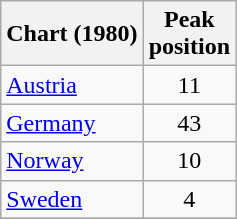<table class="wikitable sortable plainrowheaders">
<tr>
<th scope="col">Chart (1980)</th>
<th scope="col">Peak<br>position</th>
</tr>
<tr>
<td align="left"><a href='#'>Austria</a></td>
<td align="center">11</td>
</tr>
<tr>
<td align="left"><a href='#'>Germany</a></td>
<td align="center">43</td>
</tr>
<tr>
<td align="left"><a href='#'>Norway</a></td>
<td align="center">10</td>
</tr>
<tr>
<td align="left"><a href='#'>Sweden</a></td>
<td align="center">4</td>
</tr>
<tr>
</tr>
</table>
